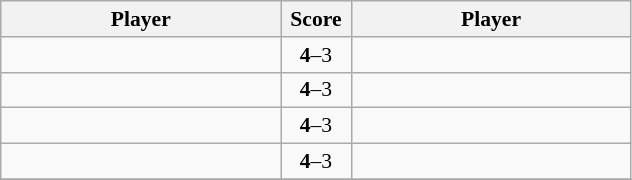<table class="wikitable " style="font-size:90%">
<tr>
<th width=180>Player</th>
<th width=40>Score</th>
<th width=180>Player</th>
</tr>
<tr>
<td><strong></strong></td>
<td style="text-align:center;"><strong>4</strong>–3</td>
<td></td>
</tr>
<tr>
<td><strong></strong></td>
<td style="text-align:center;"><strong>4</strong>–3</td>
<td></td>
</tr>
<tr>
<td><strong></strong></td>
<td style="text-align:center;"><strong>4</strong>–3</td>
<td></td>
</tr>
<tr>
<td><strong></strong></td>
<td style="text-align:center;"><strong>4</strong>–3</td>
<td></td>
</tr>
<tr>
</tr>
</table>
